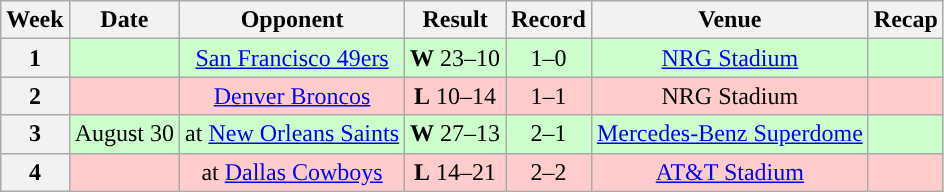<table class="wikitable" style="text-align:center">
<tr>
<th>Week</th>
<th>Date</th>
<th>Opponent</th>
<th>Result</th>
<th>Record</th>
<th>Venue</th>
<th>Recap</th>
</tr>
<tr style="background:#cfc">
<th>1</th>
<td></td>
<td><a href='#'>San Francisco 49ers</a></td>
<td><strong>W</strong> 23–10</td>
<td>1–0</td>
<td><a href='#'>NRG Stadium</a></td>
<td></td>
</tr>
<tr style="background:#fcc">
<th>2</th>
<td></td>
<td><a href='#'>Denver Broncos</a></td>
<td><strong>L</strong> 10–14</td>
<td>1–1</td>
<td>NRG Stadium</td>
<td></td>
</tr>
<tr style="background:#cfc">
<th>3</th>
<td>August 30</td>
<td>at <a href='#'>New Orleans Saints</a></td>
<td><strong>W</strong> 27–13</td>
<td>2–1</td>
<td><a href='#'>Mercedes-Benz Superdome</a></td>
<td></td>
</tr>
<tr style="background:#fcc">
<th>4</th>
<td></td>
<td>at <a href='#'>Dallas Cowboys</a></td>
<td><strong>L</strong> 14–21</td>
<td>2–2</td>
<td><a href='#'>AT&T Stadium</a></td>
<td></td>
</tr>
</table>
